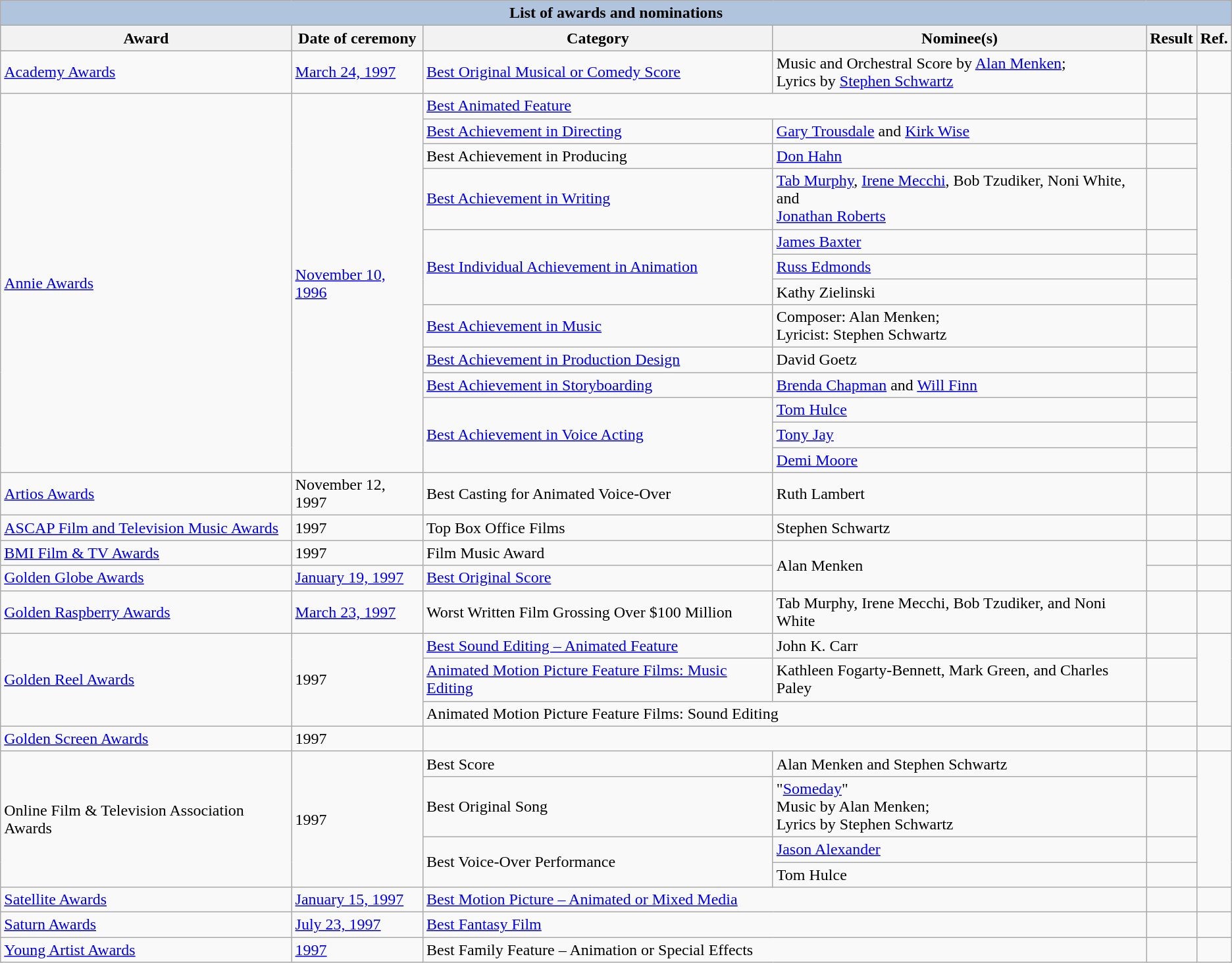<table class="wikitable plainrowheaders">
<tr style="background:#ccc; text-align:center;">
<th colspan="6" style="background: LightSteelBlue;">List of awards and nominations</th>
</tr>
<tr style="background:#ccc; text-align:center;">
<th>Award</th>
<th>Date of ceremony</th>
<th>Category</th>
<th>Nominee(s)</th>
<th>Result</th>
<th>Ref.</th>
</tr>
<tr>
<td><a href='#'>Academy Awards</a></td>
<td><a href='#'>March 24, 1997</a></td>
<td><a href='#'>Best Original Musical or Comedy Score</a></td>
<td>Music and Orchestral Score by <a href='#'>Alan Menken</a>; <br> Lyrics by <a href='#'>Stephen Schwartz</a></td>
<td></td>
<td align="center"></td>
</tr>
<tr>
<td rowspan="13"><a href='#'>Annie Awards</a></td>
<td rowspan="13"><a href='#'>November 10, 1996</a></td>
<td colspan="2"><a href='#'>Best Animated Feature</a></td>
<td></td>
<td rowspan="13" align="center"></td>
</tr>
<tr>
<td><a href='#'>Best Achievement in Directing</a></td>
<td><a href='#'>Gary Trousdale</a> and <a href='#'>Kirk Wise</a></td>
<td></td>
</tr>
<tr>
<td>Best Achievement in Producing</td>
<td><a href='#'>Don Hahn</a></td>
<td></td>
</tr>
<tr>
<td><a href='#'>Best Achievement in Writing</a></td>
<td><a href='#'>Tab Murphy</a>, <a href='#'>Irene Mecchi</a>, Bob Tzudiker, Noni White, and <br> <a href='#'>Jonathan Roberts</a></td>
<td></td>
</tr>
<tr>
<td rowspan="3"><a href='#'>Best Individual Achievement in Animation</a></td>
<td><a href='#'>James Baxter</a> </td>
<td></td>
</tr>
<tr>
<td><a href='#'>Russ Edmonds</a> </td>
<td></td>
</tr>
<tr>
<td>Kathy Zielinski </td>
<td></td>
</tr>
<tr>
<td><a href='#'>Best Achievement in Music</a></td>
<td>Composer: Alan Menken; <br> Lyricist: Stephen Schwartz</td>
<td></td>
</tr>
<tr>
<td><a href='#'>Best Achievement in Production Design</a></td>
<td>David Goetz</td>
<td></td>
</tr>
<tr>
<td><a href='#'>Best Achievement in Storyboarding</a></td>
<td><a href='#'>Brenda Chapman</a> and <a href='#'>Will Finn</a></td>
<td></td>
</tr>
<tr>
<td rowspan="3"><a href='#'>Best Achievement in Voice Acting</a></td>
<td><a href='#'>Tom Hulce</a></td>
<td></td>
</tr>
<tr>
<td><a href='#'>Tony Jay</a></td>
<td></td>
</tr>
<tr>
<td><a href='#'>Demi Moore</a></td>
<td></td>
</tr>
<tr>
<td><a href='#'>Artios Awards</a></td>
<td>November 12, 1997</td>
<td>Best Casting for Animated Voice-Over</td>
<td>Ruth Lambert</td>
<td></td>
<td align="center"></td>
</tr>
<tr>
<td><a href='#'>ASCAP Film and Television Music Awards</a></td>
<td>1997</td>
<td>Top Box Office Films</td>
<td>Stephen Schwartz</td>
<td></td>
<td align="center"></td>
</tr>
<tr>
<td><a href='#'>BMI Film & TV Awards</a></td>
<td>1997</td>
<td>Film Music Award</td>
<td rowspan="2">Alan Menken</td>
<td></td>
<td align="center"></td>
</tr>
<tr>
<td><a href='#'>Golden Globe Awards</a></td>
<td><a href='#'>January 19, 1997</a></td>
<td><a href='#'>Best Original Score</a></td>
<td></td>
<td align="center"></td>
</tr>
<tr>
<td><a href='#'>Golden Raspberry Awards</a></td>
<td><a href='#'>March 23, 1997</a></td>
<td>Worst Written Film Grossing Over $100 Million</td>
<td>Tab Murphy, Irene Mecchi, Bob Tzudiker, and Noni White</td>
<td></td>
<td align="center"></td>
</tr>
<tr>
<td rowspan="3"><a href='#'>Golden Reel Awards</a></td>
<td rowspan="3">1997</td>
<td><a href='#'>Best Sound Editing – Animated Feature</a></td>
<td>John K. Carr</td>
<td></td>
<td rowspan="3" align="center"></td>
</tr>
<tr>
<td><a href='#'>Animated Motion Picture Feature Films: Music Editing</a></td>
<td>Kathleen Fogarty-Bennett, Mark Green, and Charles Paley</td>
<td></td>
</tr>
<tr>
<td colspan="2">Animated Motion Picture Feature Films: Sound Editing</td>
<td></td>
</tr>
<tr>
<td><a href='#'>Golden Screen Awards</a></td>
<td>1997</td>
<td colspan="2"></td>
<td></td>
<td align="center"></td>
</tr>
<tr>
<td rowspan="4">Online Film & Television Association Awards</td>
<td rowspan="4">1997</td>
<td>Best Score</td>
<td>Alan Menken and Stephen Schwartz</td>
<td></td>
<td rowspan="4" align="center"></td>
</tr>
<tr>
<td>Best Original Song</td>
<td>"<a href='#'>Someday</a>" <br> Music by Alan Menken; <br> Lyrics by Stephen Schwartz</td>
<td></td>
</tr>
<tr>
<td rowspan="2">Best Voice-Over Performance</td>
<td><a href='#'>Jason Alexander</a></td>
<td></td>
</tr>
<tr>
<td>Tom Hulce</td>
<td></td>
</tr>
<tr>
<td><a href='#'>Satellite Awards</a></td>
<td><a href='#'>January 15, 1997</a></td>
<td colspan="2"><a href='#'>Best Motion Picture – Animated or Mixed Media</a></td>
<td></td>
<td align="center"></td>
</tr>
<tr>
<td><a href='#'>Saturn Awards</a></td>
<td><a href='#'>July 23, 1997</a></td>
<td colspan="2"><a href='#'>Best Fantasy Film</a></td>
<td></td>
<td align="center"></td>
</tr>
<tr>
<td><a href='#'>Young Artist Awards</a></td>
<td><a href='#'>1997</a></td>
<td colspan="2">Best Family Feature – Animation or Special Effects</td>
<td></td>
<td align="center"></td>
</tr>
</table>
